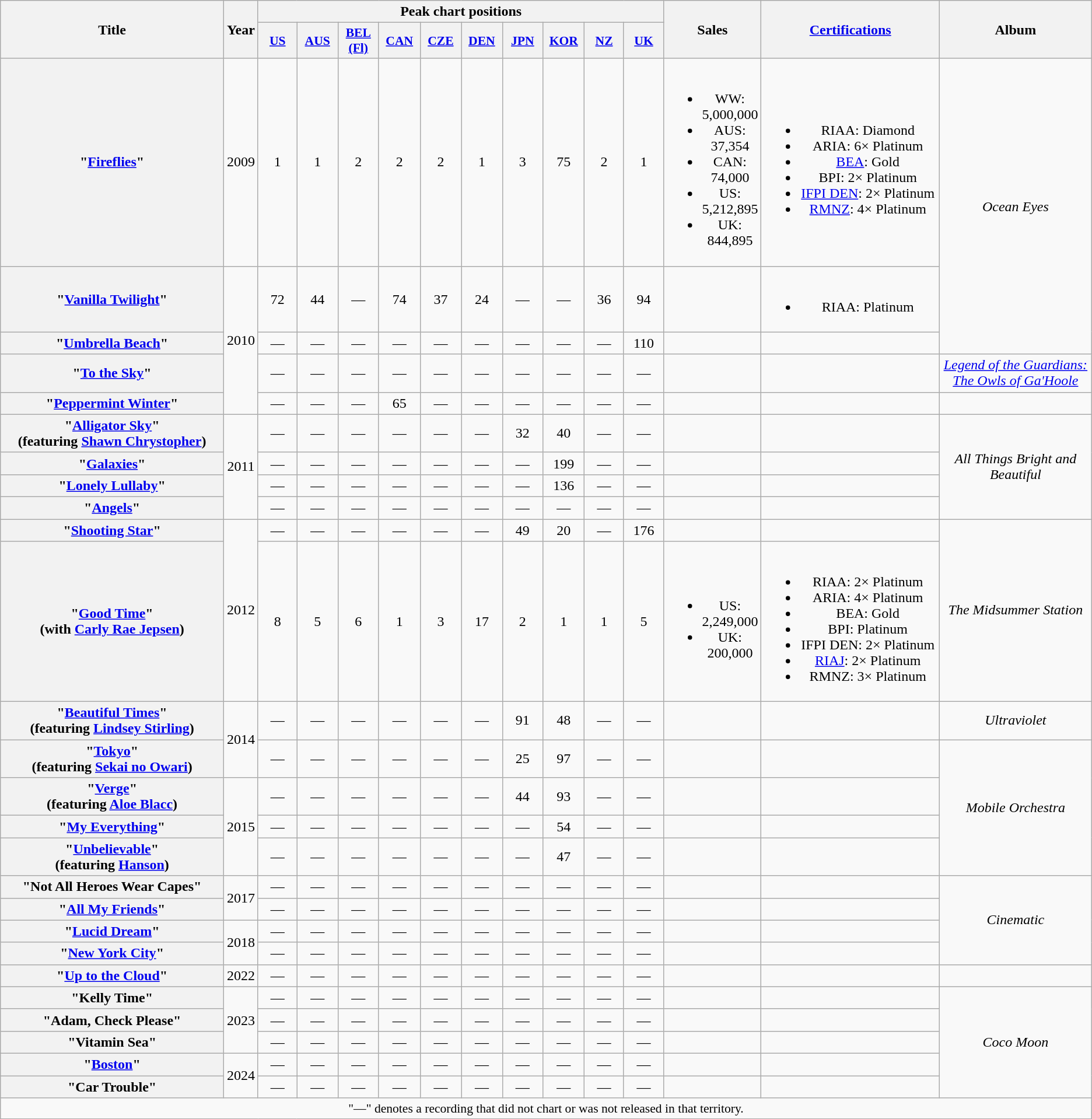<table class="wikitable plainrowheaders" style="text-align:center;" border="1">
<tr>
<th scope="col" rowspan="2" style="width:18em;">Title</th>
<th scope="col" rowspan="2">Year</th>
<th scope="col" colspan="10">Peak chart positions</th>
<th scope="col" rowspan="2">Sales</th>
<th scope="col" rowspan="2" style="width:14em;"><a href='#'>Certifications</a></th>
<th scope="col" rowspan="2" style="width:12em;">Album</th>
</tr>
<tr>
<th scope="col" style="width:3em;font-size:90%;"><a href='#'>US</a><br></th>
<th scope="col" style="width:3em;font-size:90%;"><a href='#'>AUS</a><br></th>
<th scope="col" style="width:3em;font-size:90%;"><a href='#'>BEL<br>(Fl)</a><br></th>
<th scope="col" style="width:3em;font-size:90%;"><a href='#'>CAN</a><br></th>
<th scope="col" style="width:3em;font-size:90%;"><a href='#'>CZE</a><br></th>
<th scope="col" style="width:3em;font-size:90%;"><a href='#'>DEN</a><br></th>
<th scope="col" style="width:3em;font-size:90%;"><a href='#'>JPN</a><br></th>
<th scope="col" style="width:3em;font-size:90%;"><a href='#'>KOR</a><br></th>
<th scope="col" style="width:3em;font-size:90%;"><a href='#'>NZ</a><br></th>
<th scope="col" style="width:3em;font-size:90%;"><a href='#'>UK</a><br></th>
</tr>
<tr>
<th scope="row">"<a href='#'>Fireflies</a>"</th>
<td>2009</td>
<td>1</td>
<td>1</td>
<td>2</td>
<td>2</td>
<td>2</td>
<td>1</td>
<td>3</td>
<td>75</td>
<td>2</td>
<td>1</td>
<td><br><ul><li>WW: 5,000,000</li><li>AUS: 37,354</li><li>CAN: 74,000</li><li>US: 5,212,895</li><li>UK: 844,895</li></ul></td>
<td><br><ul><li>RIAA: Diamond</li><li>ARIA: 6× Platinum</li><li><a href='#'>BEA</a>: Gold</li><li>BPI: 2× Platinum</li><li><a href='#'>IFPI DEN</a>: 2× Platinum</li><li><a href='#'>RMNZ</a>: 4× Platinum</li></ul></td>
<td rowspan="3"><em>Ocean Eyes</em></td>
</tr>
<tr>
<th scope="row">"<a href='#'>Vanilla Twilight</a>"</th>
<td rowspan="4">2010</td>
<td>72</td>
<td>44</td>
<td>—</td>
<td>74</td>
<td>37</td>
<td>24</td>
<td>—</td>
<td>—</td>
<td>36</td>
<td>94</td>
<td></td>
<td><br><ul><li>RIAA: Platinum</li></ul></td>
</tr>
<tr>
<th scope="row">"<a href='#'>Umbrella Beach</a>"</th>
<td>—</td>
<td>—</td>
<td>—</td>
<td>—</td>
<td>—</td>
<td>—</td>
<td>—</td>
<td>—</td>
<td>—</td>
<td>110</td>
<td></td>
<td></td>
</tr>
<tr>
<th scope="row">"<a href='#'>To the Sky</a>"</th>
<td>—</td>
<td>—</td>
<td>—</td>
<td>—</td>
<td>—</td>
<td>—</td>
<td>—</td>
<td>—</td>
<td>—</td>
<td>—</td>
<td></td>
<td></td>
<td><a href='#'><em>Legend of the Guardians:<br>The Owls of Ga'Hoole</em></a></td>
</tr>
<tr>
<th scope="row">"<a href='#'>Peppermint Winter</a>"</th>
<td>—</td>
<td>—</td>
<td>—</td>
<td>65</td>
<td>—</td>
<td>—</td>
<td>—</td>
<td>—</td>
<td>—</td>
<td>—</td>
<td></td>
<td></td>
<td></td>
</tr>
<tr>
<th scope="row">"<a href='#'>Alligator Sky</a>"<br><span>(featuring <a href='#'>Shawn Chrystopher</a>)</span></th>
<td rowspan="4">2011</td>
<td>—</td>
<td>—</td>
<td>—</td>
<td>—</td>
<td>—</td>
<td>—</td>
<td>32</td>
<td>40</td>
<td>—</td>
<td>—</td>
<td></td>
<td></td>
<td rowspan="4"><em>All Things Bright and Beautiful</em></td>
</tr>
<tr>
<th scope="row">"<a href='#'>Galaxies</a>"</th>
<td>—</td>
<td>—</td>
<td>—</td>
<td>—</td>
<td>—</td>
<td>—</td>
<td>—</td>
<td>199</td>
<td>—</td>
<td>—</td>
<td></td>
<td></td>
</tr>
<tr>
<th scope="row">"<a href='#'>Lonely Lullaby</a>"</th>
<td>—</td>
<td>—</td>
<td>—</td>
<td>—</td>
<td>—</td>
<td>—</td>
<td>—</td>
<td>136</td>
<td>—</td>
<td>—</td>
<td></td>
<td></td>
</tr>
<tr>
<th scope="row">"<a href='#'>Angels</a>"</th>
<td>—</td>
<td>—</td>
<td>—</td>
<td>—</td>
<td>—</td>
<td>—</td>
<td>—</td>
<td>—</td>
<td>—</td>
<td>—</td>
<td></td>
<td></td>
</tr>
<tr>
<th scope="row">"<a href='#'>Shooting Star</a>"</th>
<td rowspan="2">2012</td>
<td>—</td>
<td>—</td>
<td>—</td>
<td>—</td>
<td>—</td>
<td>—</td>
<td>49</td>
<td>20</td>
<td>—</td>
<td>176</td>
<td></td>
<td></td>
<td rowspan="2"><em>The Midsummer Station</em></td>
</tr>
<tr>
<th scope="row">"<a href='#'>Good Time</a>"<br><span>(with <a href='#'>Carly Rae Jepsen</a>)</span></th>
<td>8</td>
<td>5</td>
<td>6</td>
<td>1</td>
<td>3</td>
<td>17</td>
<td>2</td>
<td>1</td>
<td>1</td>
<td>5</td>
<td><br><ul><li>US: 2,249,000</li><li>UK: 200,000</li></ul></td>
<td><br><ul><li>RIAA: 2× Platinum</li><li>ARIA: 4× Platinum</li><li>BEA: Gold</li><li>BPI: Platinum</li><li>IFPI DEN: 2× Platinum</li><li><a href='#'>RIAJ</a>: 2× Platinum</li><li>RMNZ: 3× Platinum</li></ul></td>
</tr>
<tr>
<th scope="row">"<a href='#'>Beautiful Times</a>"<br><span>(featuring <a href='#'>Lindsey Stirling</a>)</span></th>
<td rowspan="2">2014</td>
<td>—</td>
<td>—</td>
<td>—</td>
<td>—</td>
<td>—</td>
<td>—</td>
<td>91</td>
<td>48</td>
<td>—</td>
<td>—</td>
<td></td>
<td></td>
<td><em>Ultraviolet</em></td>
</tr>
<tr>
<th scope="row">"<a href='#'>Tokyo</a>"<br><span>(featuring <a href='#'>Sekai no Owari</a>)</span></th>
<td>—</td>
<td>—</td>
<td>—</td>
<td>—</td>
<td>—</td>
<td>—</td>
<td>25</td>
<td>97</td>
<td>—</td>
<td>—</td>
<td></td>
<td></td>
<td rowspan="4"><em>Mobile Orchestra</em></td>
</tr>
<tr>
<th scope="row">"<a href='#'>Verge</a>"<br><span>(featuring <a href='#'>Aloe Blacc</a>)</span></th>
<td rowspan="3">2015</td>
<td>—</td>
<td>—</td>
<td>—</td>
<td>—</td>
<td>—</td>
<td>—</td>
<td>44</td>
<td>93</td>
<td>—</td>
<td>—</td>
<td></td>
<td></td>
</tr>
<tr>
<th scope="row">"<a href='#'>My Everything</a>"</th>
<td>—</td>
<td>—</td>
<td>—</td>
<td>—</td>
<td>—</td>
<td>—</td>
<td>—</td>
<td>54</td>
<td>—</td>
<td>—</td>
<td></td>
<td></td>
</tr>
<tr>
<th scope="row">"<a href='#'>Unbelievable</a>"<br><span>(featuring <a href='#'>Hanson</a>)</span></th>
<td>—</td>
<td>—</td>
<td>—</td>
<td>—</td>
<td>—</td>
<td>—</td>
<td>—</td>
<td>47</td>
<td>—</td>
<td>—</td>
<td></td>
<td></td>
</tr>
<tr>
<th scope="row">"Not All Heroes Wear Capes"</th>
<td rowspan="2">2017</td>
<td>—</td>
<td>—</td>
<td>—</td>
<td>—</td>
<td>—</td>
<td>—</td>
<td>—</td>
<td>—</td>
<td>—</td>
<td>—</td>
<td></td>
<td></td>
<td rowspan="4"><em>Cinematic</em></td>
</tr>
<tr>
<th scope="row">"<a href='#'>All My Friends</a>"</th>
<td>—</td>
<td>—</td>
<td>—</td>
<td>—</td>
<td>—</td>
<td>—</td>
<td>—</td>
<td>—</td>
<td>—</td>
<td>—</td>
<td></td>
<td></td>
</tr>
<tr>
<th scope="row">"<a href='#'>Lucid Dream</a>"</th>
<td rowspan="2">2018</td>
<td>—</td>
<td>—</td>
<td>—</td>
<td>—</td>
<td>—</td>
<td>—</td>
<td>—</td>
<td>—</td>
<td>—</td>
<td>—</td>
<td></td>
<td></td>
</tr>
<tr>
<th scope="row">"<a href='#'>New York City</a>"</th>
<td>—</td>
<td>—</td>
<td>—</td>
<td>—</td>
<td>—</td>
<td>—</td>
<td>—</td>
<td>—</td>
<td>—</td>
<td>—</td>
<td></td>
<td></td>
</tr>
<tr>
<th scope="row">"<a href='#'>Up to the Cloud</a>"</th>
<td>2022</td>
<td>—</td>
<td>—</td>
<td>—</td>
<td>—</td>
<td>—</td>
<td>—</td>
<td>—</td>
<td>—</td>
<td>—</td>
<td>—</td>
<td></td>
<td></td>
<td></td>
</tr>
<tr>
<th scope="row">"Kelly Time"</th>
<td rowspan="3">2023</td>
<td>—</td>
<td>—</td>
<td>—</td>
<td>—</td>
<td>—</td>
<td>—</td>
<td>—</td>
<td>—</td>
<td>—</td>
<td>—</td>
<td></td>
<td></td>
<td rowspan="5"><em>Coco Moon</em></td>
</tr>
<tr>
<th scope="row">"Adam, Check Please"</th>
<td>—</td>
<td>—</td>
<td>—</td>
<td>—</td>
<td>—</td>
<td>—</td>
<td>—</td>
<td>—</td>
<td>—</td>
<td>—</td>
<td></td>
<td></td>
</tr>
<tr>
<th scope="row">"Vitamin Sea"</th>
<td>—</td>
<td>—</td>
<td>—</td>
<td>—</td>
<td>—</td>
<td>—</td>
<td>—</td>
<td>—</td>
<td>—</td>
<td>—</td>
<td></td>
<td></td>
</tr>
<tr>
<th scope="row">"<a href='#'>Boston</a>"</th>
<td rowspan="2">2024</td>
<td>—</td>
<td>—</td>
<td>—</td>
<td>—</td>
<td>—</td>
<td>—</td>
<td>—</td>
<td>—</td>
<td>—</td>
<td>—</td>
<td></td>
<td></td>
</tr>
<tr>
<th scope="row">"Car Trouble"</th>
<td>—</td>
<td>—</td>
<td>—</td>
<td>—</td>
<td>—</td>
<td>—</td>
<td>—</td>
<td>—</td>
<td>—</td>
<td>—</td>
<td></td>
<td></td>
</tr>
<tr>
<td colspan="18" style="font-size:90%">"—" denotes a recording that did not chart or was not released in that territory.</td>
</tr>
</table>
